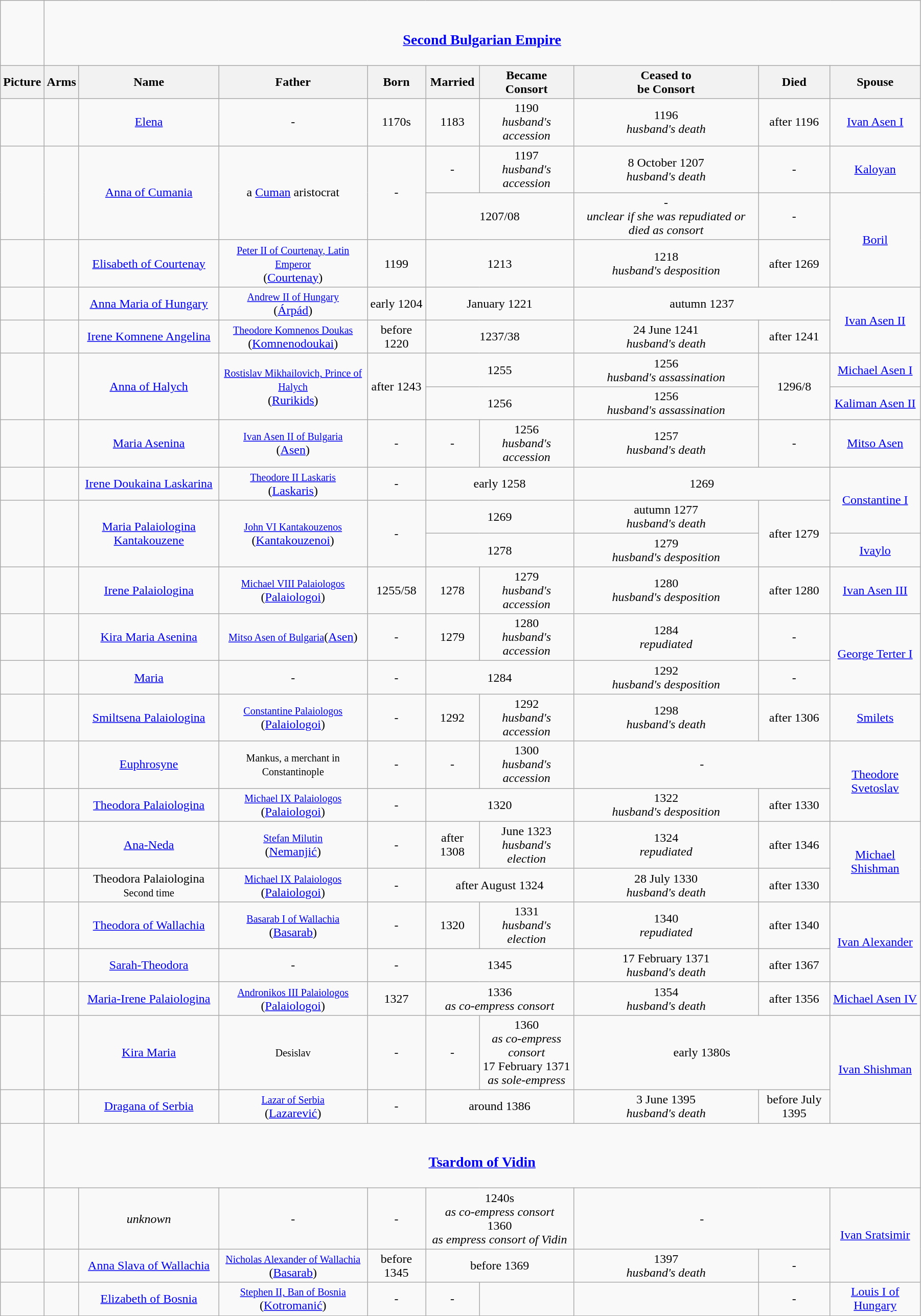<table width=95% class="wikitable">
<tr>
<td></td>
<td colspan="9" align="center"><br><h3><a href='#'>Second Bulgarian Empire</a></h3></td>
</tr>
<tr>
<th>Picture</th>
<th>Arms</th>
<th>Name</th>
<th>Father</th>
<th>Born</th>
<th>Married</th>
<th>Became<br>Consort</th>
<th>Ceased to<br>be Consort</th>
<th>Died</th>
<th>Spouse</th>
</tr>
<tr>
<td></td>
<td align="center"></td>
<td align="center"><a href='#'>Elena</a></td>
<td align="center">-</td>
<td align="center">1170s</td>
<td align="center">1183</td>
<td align="center">1190<br><em>husband's accession</em></td>
<td align="center">1196<br><em>husband's death</em></td>
<td align="center">after 1196</td>
<td align="center"><a href='#'>Ivan Asen I</a></td>
</tr>
<tr>
<td rowspan="2"></td>
<td rowspan="2" align="center"></td>
<td align="center" rowspan="2"><a href='#'>Anna of Cumania</a></td>
<td align="center" rowspan="2">a <a href='#'>Cuman</a> aristocrat</td>
<td align="center" rowspan="2">-</td>
<td align="center">-</td>
<td align="center">1197<br><em>husband's accession</em></td>
<td align="center">8 October 1207<br><em>husband's death</em></td>
<td align="center">-</td>
<td align="center"><a href='#'>Kaloyan</a></td>
</tr>
<tr>
<td align="center" colspan="2">1207/08</td>
<td align="center">-<br><em>unclear if she was repudiated or died as consort</em></td>
<td align="center">-</td>
<td align="center" rowspan="2"><a href='#'>Boril</a></td>
</tr>
<tr>
<td></td>
<td align="center"></td>
<td align="center"><a href='#'>Elisabeth of Courtenay</a></td>
<td align="center"><small><a href='#'>Peter II of Courtenay, Latin Emperor</a></small><br>(<a href='#'>Courtenay</a>)</td>
<td align="center">1199</td>
<td align="center" colspan="2">1213</td>
<td align="center">1218<br><em>husband's desposition</em></td>
<td align="center">after 1269</td>
</tr>
<tr>
<td></td>
<td align="center"></td>
<td align="center"><a href='#'>Anna Maria of Hungary</a></td>
<td align="center"><small><a href='#'>Andrew II of Hungary</a></small><br>(<a href='#'>Árpád</a>)</td>
<td align="center">early 1204</td>
<td align="center" colspan="2">January 1221</td>
<td align="center" colspan="2">autumn 1237</td>
<td align="center" rowspan="2"><a href='#'>Ivan Asen II</a></td>
</tr>
<tr>
<td></td>
<td align="center"></td>
<td align="center"><a href='#'>Irene Komnene Angelina</a></td>
<td align="center"><small><a href='#'>Theodore Komnenos Doukas</a></small><br>(<a href='#'>Komnenodoukai</a>)</td>
<td align="center">before 1220</td>
<td align="center" colspan="2">1237/38</td>
<td align="center">24 June 1241<br><em>husband's death</em></td>
<td align="center">after 1241</td>
</tr>
<tr>
<td rowspan="2"></td>
<td rowspan="2" align="center"></td>
<td align="center" rowspan="2"><a href='#'>Anna of Halych</a></td>
<td align="center" rowspan="2"><small><a href='#'>Rostislav Mikhailovich, Prince of Halych</a></small><br>(<a href='#'>Rurikids</a>)</td>
<td align="center" rowspan="2">after 1243</td>
<td align="center" colspan="2">1255</td>
<td align="center">1256<br><em>husband's assassination</em></td>
<td align="center" rowspan="2">1296/8</td>
<td align="center"><a href='#'>Michael Asen I</a></td>
</tr>
<tr>
<td align="center" colspan="2">1256</td>
<td align="center">1256<br><em>husband's assassination</em></td>
<td align="center"><a href='#'>Kaliman Asen II</a></td>
</tr>
<tr>
<td></td>
<td align="center"></td>
<td align="center"><a href='#'>Maria Asenina</a></td>
<td align="center"><small><a href='#'>Ivan Asen II of Bulgaria</a></small><br>(<a href='#'>Asen</a>)</td>
<td align="center">-</td>
<td align="center">-</td>
<td align="center">1256<br><em>husband's accession</em></td>
<td align="center">1257<br><em>husband's death</em></td>
<td align="center">-</td>
<td align="center"><a href='#'>Mitso Asen</a></td>
</tr>
<tr>
<td></td>
<td align="center"></td>
<td align="center"><a href='#'>Irene Doukaina Laskarina</a></td>
<td align="center"><small><a href='#'>Theodore II Laskaris</a></small><br>(<a href='#'>Laskaris</a>)</td>
<td align="center">-</td>
<td align="center" colspan="2">early 1258</td>
<td align="center" colspan="2">1269</td>
<td align="center" rowspan="2"><a href='#'>Constantine I</a></td>
</tr>
<tr>
<td rowspan="2"></td>
<td rowspan="2" align="center"></td>
<td align="center" rowspan="2"><a href='#'>Maria Palaiologina Kantakouzene</a></td>
<td align="center" rowspan="2"><small><a href='#'>John VI Kantakouzenos</a></small><br>(<a href='#'>Kantakouzenoi</a>)</td>
<td align="center" rowspan="2">-</td>
<td align="center" colspan="2">1269</td>
<td align="center">autumn 1277<br><em>husband's death</em></td>
<td align="center" rowspan="2">after 1279</td>
</tr>
<tr>
<td align="center" colspan="2">1278</td>
<td align="center">1279<br><em>husband's desposition</em></td>
<td align="center"><a href='#'>Ivaylo</a></td>
</tr>
<tr>
<td></td>
<td align="center"></td>
<td align="center"><a href='#'>Irene Palaiologina</a></td>
<td align="center"><small><a href='#'>Michael VIII Palaiologos</a></small><br>(<a href='#'>Palaiologoi</a>)</td>
<td align="center">1255/58</td>
<td align="center">1278</td>
<td align="center">1279<br><em>husband's accession</em></td>
<td align="center">1280<br><em>husband's desposition</em></td>
<td align="center">after 1280</td>
<td align="center"><a href='#'>Ivan Asen III</a></td>
</tr>
<tr>
<td></td>
<td align="center"></td>
<td align="center"><a href='#'>Kira Maria Asenina</a></td>
<td align="center"><small><a href='#'>Mitso Asen of Bulgaria</a></small>(<a href='#'>Asen</a>)</td>
<td align="center">-</td>
<td align="center">1279</td>
<td align="center">1280<br><em>husband's accession</em></td>
<td align="center">1284<br><em>repudiated</em></td>
<td align="center">-</td>
<td align="center" rowspan="2"><a href='#'>George Terter I</a></td>
</tr>
<tr>
<td></td>
<td align="center"></td>
<td align="center"><a href='#'>Maria</a></td>
<td align="center">-</td>
<td align="center">-</td>
<td align="center" colspan="2">1284</td>
<td align="center">1292<br><em>husband's desposition</em></td>
<td align="center">-</td>
</tr>
<tr>
<td></td>
<td align="center"></td>
<td align="center"><a href='#'>Smiltsena Palaiologina</a></td>
<td align="center"><small><a href='#'>Constantine Palaiologos</a></small><br>(<a href='#'>Palaiologoi</a>)</td>
<td align="center">-</td>
<td align="center">1292</td>
<td align="center">1292<br><em>husband's accession</em></td>
<td align="center">1298<br><em>husband's death</em></td>
<td align="center">after 1306</td>
<td align="center"><a href='#'>Smilets</a></td>
</tr>
<tr>
<td></td>
<td align="center"></td>
<td align="center"><a href='#'>Euphrosyne</a></td>
<td align="center"><small>Mankus, a merchant in Constantinople</small></td>
<td align="center">-</td>
<td align="center">-</td>
<td align="center">1300<br><em>husband's accession</em></td>
<td align="center" colspan="2">-</td>
<td align="center" rowspan="2"><a href='#'>Theodore Svetoslav</a></td>
</tr>
<tr>
<td></td>
<td align="center"></td>
<td align="center"><a href='#'>Theodora Palaiologina</a></td>
<td align="center"><small><a href='#'>Michael IX Palaiologos</a></small><br>(<a href='#'>Palaiologoi</a>)</td>
<td align="center">-</td>
<td align="center" colspan="2">1320</td>
<td align="center">1322<br><em>husband's desposition</em></td>
<td align="center">after 1330</td>
</tr>
<tr>
<td></td>
<td align="center"></td>
<td align="center"><a href='#'>Ana-Neda</a></td>
<td align="center"><small><a href='#'>Stefan Milutin</a></small><br>(<a href='#'>Nemanjić</a>)</td>
<td align="center">-</td>
<td align="center">after 1308</td>
<td align="center">June 1323 <br><em>husband's election</em></td>
<td align="center">1324<br><em>repudiated</em></td>
<td align="center">after 1346</td>
<td align="center" rowspan="2"><a href='#'>Michael Shishman</a></td>
</tr>
<tr>
<td></td>
<td align="center"></td>
<td align="center">Theodora Palaiologina<br><small>Second time</small></td>
<td align="center"><small><a href='#'>Michael IX Palaiologos</a></small><br>(<a href='#'>Palaiologoi</a>)</td>
<td align="center">-</td>
<td align="center" colspan="2">after August 1324</td>
<td align="center">28 July 1330<br><em>husband's death</em></td>
<td align="center">after 1330</td>
</tr>
<tr>
<td></td>
<td align="center"></td>
<td align="center"><a href='#'>Theodora of Wallachia</a></td>
<td align="center"><small><a href='#'>Basarab I of Wallachia</a></small><br>(<a href='#'>Basarab</a>)</td>
<td align="center">-</td>
<td align="center">1320</td>
<td align="center">1331<br><em>husband's election</em></td>
<td align="center">1340<br><em>repudiated</em></td>
<td align="center">after 1340</td>
<td align="center" rowspan="2"><a href='#'>Ivan Alexander</a></td>
</tr>
<tr>
<td></td>
<td align="center"></td>
<td align="center"><a href='#'>Sarah-Theodora</a></td>
<td align="center">-</td>
<td align="center">-</td>
<td align="center" colspan="2">1345</td>
<td align="center">17 February 1371<br><em>husband's death</em></td>
<td align="center">after 1367</td>
</tr>
<tr>
<td></td>
<td align="center"></td>
<td align="center"><a href='#'>Maria-Irene Palaiologina</a></td>
<td align="center"><small><a href='#'>Andronikos III Palaiologos</a></small><br>(<a href='#'>Palaiologoi</a>)</td>
<td align="center">1327</td>
<td align="center" colspan="2">1336<br><em>as co-empress consort</em></td>
<td align="center">1354<br><em>husband's death</em></td>
<td align="center">after 1356</td>
<td align="center"><a href='#'>Michael Asen IV</a></td>
</tr>
<tr>
<td></td>
<td align="center"></td>
<td align="center"><a href='#'>Kira Maria</a></td>
<td align="center"><small>Desislav</small></td>
<td align="center">-</td>
<td align="center">-</td>
<td align="center">1360<br><em>as co-empress consort</em><br>17 February 1371<br><em>as sole-empress</em></td>
<td align="center" colspan="2">early 1380s</td>
<td align="center" rowspan="2"><a href='#'>Ivan Shishman</a></td>
</tr>
<tr>
<td></td>
<td align="center"></td>
<td align="center"><a href='#'>Dragana of Serbia</a></td>
<td align="center"><small><a href='#'>Lazar of Serbia</a></small><br>(<a href='#'>Lazarević</a>)</td>
<td align="center">-</td>
<td align="center" colspan="2">around 1386</td>
<td align="center">3 June 1395<br><em>husband's death</em></td>
<td align="center">before July 1395</td>
</tr>
<tr>
<td></td>
<td colspan="9" align="center"><br><h3><a href='#'>Tsardom of Vidin</a></h3></td>
</tr>
<tr>
<td></td>
<td align="center"></td>
<td align="center"><em>unknown</em></td>
<td align="center">-</td>
<td align="center">-</td>
<td align="center" colspan="2">1240s<br><em>as co-empress consort</em><br>1360<br><em>as empress consort of Vidin</em></td>
<td align="center" colspan="2">-</td>
<td align="center" rowspan="2"><a href='#'>Ivan Sratsimir</a></td>
</tr>
<tr>
<td></td>
<td align="center"></td>
<td align="center"><a href='#'>Anna Slava of Wallachia</a></td>
<td align="center"><small><a href='#'>Nicholas Alexander of Wallachia</a></small><br>(<a href='#'>Basarab</a>)</td>
<td align="center">before 1345</td>
<td align="center" colspan="2">before 1369</td>
<td align="center">1397<br><em>husband's death</em></td>
<td align="center">-</td>
</tr>
<tr>
<td></td>
<td align="center"></td>
<td align="center"><a href='#'>Elizabeth of Bosnia</a></td>
<td align="center"><small><a href='#'>Stephen II, Ban of Bosnia</a></small><br>(<a href='#'>Kotromanić</a>)</td>
<td align="center">-</td>
<td align="center">-</td>
<td align="center"></td>
<td align="center"></td>
<td align="center">-</td>
<td align="center"><a href='#'>Louis I of Hungary</a></td>
</tr>
</table>
